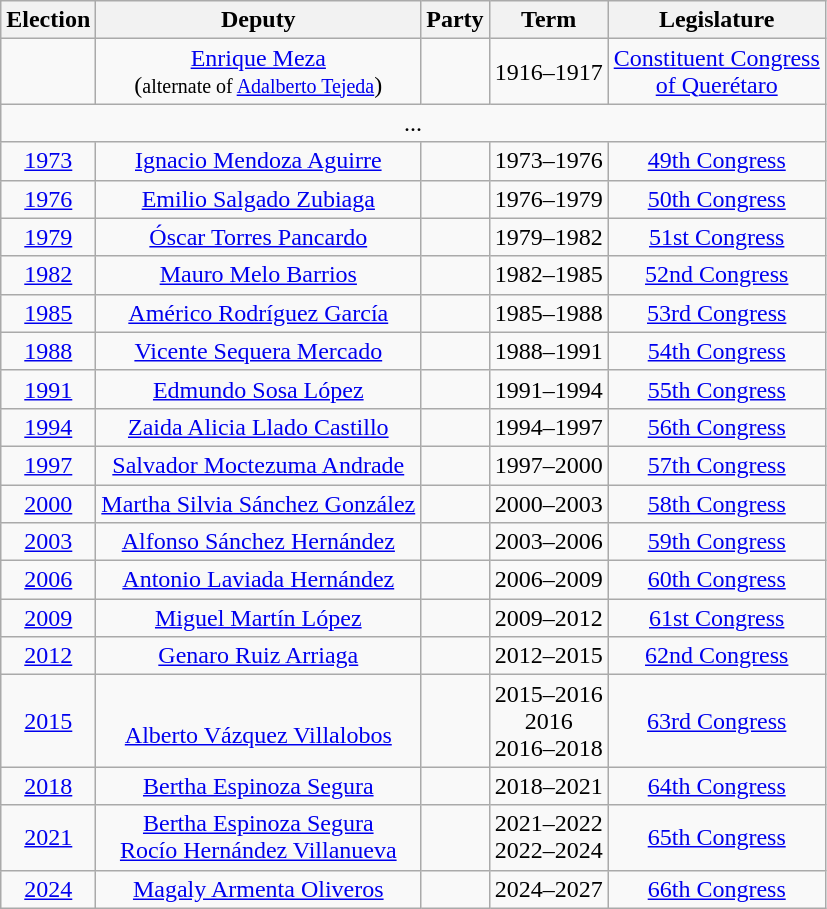<table class="wikitable sortable" style="text-align: center">
<tr>
<th>Election</th>
<th class="unsortable">Deputy</th>
<th class="unsortable">Party</th>
<th class="unsortable">Term</th>
<th class="unsortable">Legislature</th>
</tr>
<tr>
<td></td>
<td><a href='#'>Enrique Meza</a><br>(<small>alternate of <a href='#'>Adalberto Tejeda</a></small>)</td>
<td></td>
<td>1916–1917</td>
<td><a href='#'>Constituent Congress<br>of Querétaro</a></td>
</tr>
<tr>
<td colspan=5> ...</td>
</tr>
<tr>
<td><a href='#'>1973</a></td>
<td><a href='#'>Ignacio Mendoza Aguirre</a></td>
<td></td>
<td>1973–1976</td>
<td><a href='#'>49th Congress</a></td>
</tr>
<tr>
<td><a href='#'>1976</a></td>
<td><a href='#'>Emilio Salgado Zubiaga</a></td>
<td></td>
<td>1976–1979</td>
<td><a href='#'>50th Congress</a></td>
</tr>
<tr>
<td><a href='#'>1979</a></td>
<td><a href='#'>Óscar Torres Pancardo</a></td>
<td></td>
<td>1979–1982</td>
<td><a href='#'>51st Congress</a></td>
</tr>
<tr>
<td><a href='#'>1982</a></td>
<td><a href='#'>Mauro Melo Barrios</a></td>
<td></td>
<td>1982–1985</td>
<td><a href='#'>52nd Congress</a></td>
</tr>
<tr>
<td><a href='#'>1985</a></td>
<td><a href='#'>Américo Rodríguez García</a></td>
<td></td>
<td>1985–1988</td>
<td><a href='#'>53rd Congress</a></td>
</tr>
<tr>
<td><a href='#'>1988</a></td>
<td><a href='#'>Vicente Sequera Mercado</a></td>
<td></td>
<td>1988–1991</td>
<td><a href='#'>54th Congress</a></td>
</tr>
<tr>
<td><a href='#'>1991</a></td>
<td><a href='#'>Edmundo Sosa López</a></td>
<td></td>
<td>1991–1994</td>
<td><a href='#'>55th Congress</a></td>
</tr>
<tr>
<td><a href='#'>1994</a></td>
<td><a href='#'>Zaida Alicia Llado Castillo</a></td>
<td></td>
<td>1994–1997</td>
<td><a href='#'>56th Congress</a></td>
</tr>
<tr>
<td><a href='#'>1997</a></td>
<td><a href='#'>Salvador Moctezuma Andrade</a></td>
<td></td>
<td>1997–2000</td>
<td><a href='#'>57th Congress</a></td>
</tr>
<tr>
<td><a href='#'>2000</a></td>
<td><a href='#'>Martha Silvia Sánchez González</a></td>
<td></td>
<td>2000–2003</td>
<td><a href='#'>58th Congress</a></td>
</tr>
<tr>
<td><a href='#'>2003</a></td>
<td><a href='#'>Alfonso Sánchez Hernández</a></td>
<td></td>
<td>2003–2006</td>
<td><a href='#'>59th Congress</a></td>
</tr>
<tr>
<td><a href='#'>2006</a></td>
<td><a href='#'>Antonio Laviada Hernández</a></td>
<td></td>
<td>2006–2009</td>
<td><a href='#'>60th Congress</a></td>
</tr>
<tr>
<td><a href='#'>2009</a></td>
<td><a href='#'>Miguel Martín López</a></td>
<td></td>
<td>2009–2012</td>
<td><a href='#'>61st Congress</a></td>
</tr>
<tr>
<td><a href='#'>2012</a></td>
<td><a href='#'>Genaro Ruiz Arriaga</a></td>
<td></td>
<td>2012–2015</td>
<td><a href='#'>62nd Congress</a></td>
</tr>
<tr>
<td><a href='#'>2015</a></td>
<td><br><a href='#'>Alberto Vázquez Villalobos</a><br></td>
<td></td>
<td>2015–2016<br>2016<br>2016–2018</td>
<td><a href='#'>63rd Congress</a></td>
</tr>
<tr>
<td><a href='#'>2018</a></td>
<td><a href='#'>Bertha Espinoza Segura</a></td>
<td></td>
<td>2018–2021</td>
<td><a href='#'>64th Congress</a></td>
</tr>
<tr>
<td><a href='#'>2021</a></td>
<td><a href='#'>Bertha Espinoza Segura</a><br><a href='#'>Rocío Hernández Villanueva</a></td>
<td></td>
<td>2021–2022<br>2022–2024</td>
<td><a href='#'>65th Congress</a></td>
</tr>
<tr>
<td><a href='#'>2024</a></td>
<td><a href='#'>Magaly Armenta Oliveros</a></td>
<td> </td>
<td>2024–2027</td>
<td><a href='#'>66th Congress</a></td>
</tr>
</table>
